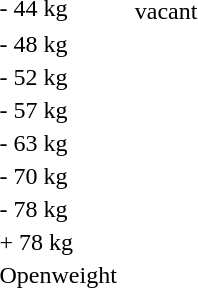<table>
<tr>
<td rowspan=2>- 44 kg<br></td>
<td rowspan=2></td>
<td rowspan=2></td>
<td></td>
</tr>
<tr>
<td>vacant</td>
</tr>
<tr>
<td rowspan=2>- 48 kg<br></td>
<td rowspan=2></td>
<td rowspan=2></td>
<td></td>
</tr>
<tr>
<td></td>
</tr>
<tr>
<td rowspan=2>- 52 kg<br></td>
<td rowspan=2></td>
<td rowspan=2></td>
<td></td>
</tr>
<tr>
<td></td>
</tr>
<tr>
<td rowspan=2>- 57 kg<br></td>
<td rowspan=2></td>
<td rowspan=2></td>
<td></td>
</tr>
<tr>
<td></td>
</tr>
<tr>
<td rowspan=2>- 63 kg<br></td>
<td rowspan=2></td>
<td rowspan=2></td>
<td></td>
</tr>
<tr>
<td></td>
</tr>
<tr>
<td rowspan=2>- 70 kg<br></td>
<td rowspan=2></td>
<td rowspan=2></td>
<td></td>
</tr>
<tr>
<td></td>
</tr>
<tr>
<td rowspan=2>- 78 kg<br></td>
<td rowspan=2></td>
<td rowspan=2></td>
<td></td>
</tr>
<tr>
<td></td>
</tr>
<tr>
<td rowspan=2>+ 78 kg<br></td>
<td rowspan=2></td>
<td rowspan=2></td>
<td></td>
</tr>
<tr>
<td></td>
</tr>
<tr>
<td rowspan=2>Openweight<br></td>
<td rowspan=2></td>
<td rowspan=2></td>
<td></td>
</tr>
<tr>
<td></td>
</tr>
</table>
